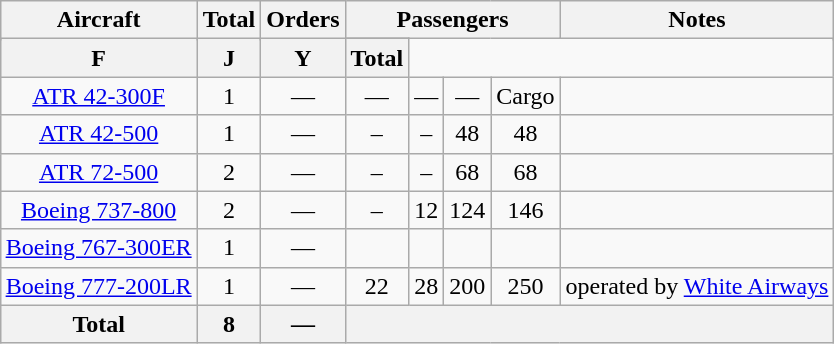<table class="wikitable" style="margin:1em auto; border-collapse:collapse;text-align:center">
<tr>
<th rowspan=2>Aircraft</th>
<th rowspan=2>Total</th>
<th rowspan=2>Orders</th>
<th colspan=4>Passengers</th>
<th rowspan=2>Notes</th>
</tr>
<tr>
</tr>
<tr>
<th><abbr> F</abbr></th>
<th><abbr> J</abbr></th>
<th><abbr> Y</abbr></th>
<th>Total</th>
</tr>
<tr>
<td><a href='#'>ATR 42-300F</a></td>
<td>1</td>
<td>—</td>
<td>—</td>
<td>—</td>
<td>—</td>
<td>Cargo</td>
<td></td>
</tr>
<tr>
<td><a href='#'>ATR 42-500</a></td>
<td>1</td>
<td>—</td>
<td>–</td>
<td>–</td>
<td>48</td>
<td>48</td>
<td></td>
</tr>
<tr>
<td><a href='#'>ATR 72-500</a></td>
<td>2</td>
<td>—</td>
<td>–</td>
<td>–</td>
<td>68</td>
<td>68</td>
<td></td>
</tr>
<tr>
<td><a href='#'>Boeing 737-800</a></td>
<td>2</td>
<td>—</td>
<td>–</td>
<td>12</td>
<td>124</td>
<td>146</td>
<td></td>
</tr>
<tr>
<td><a href='#'>Boeing 767-300ER</a></td>
<td>1</td>
<td>—</td>
<td></td>
<td></td>
<td></td>
<td></td>
<td></td>
</tr>
<tr>
<td><a href='#'>Boeing 777-200LR</a></td>
<td>1</td>
<td>—</td>
<td>22</td>
<td>28</td>
<td>200</td>
<td>250</td>
<td>operated by <a href='#'>White Airways</a></td>
</tr>
<tr>
<th>Total</th>
<th>8</th>
<th>—</th>
<th colspan="5"></th>
</tr>
</table>
